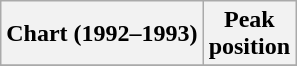<table class="wikitable">
<tr>
<th>Chart (1992–1993)</th>
<th>Peak<br>position</th>
</tr>
<tr>
</tr>
</table>
